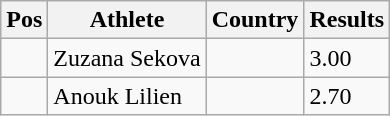<table class="wikitable">
<tr>
<th>Pos</th>
<th>Athlete</th>
<th>Country</th>
<th>Results</th>
</tr>
<tr>
<td align="center"></td>
<td>Zuzana Sekova</td>
<td></td>
<td>3.00</td>
</tr>
<tr>
<td align="center"></td>
<td>Anouk Lilien</td>
<td></td>
<td>2.70</td>
</tr>
</table>
